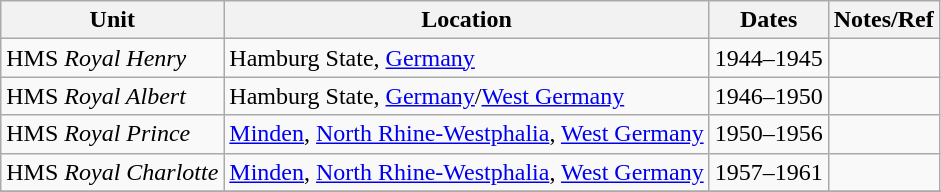<table class="wikitable">
<tr>
<th>Unit</th>
<th>Location</th>
<th>Dates</th>
<th>Notes/Ref</th>
</tr>
<tr>
<td>HMS <em>Royal Henry</em></td>
<td>Hamburg State, <a href='#'>Germany</a></td>
<td>1944–1945</td>
<td></td>
</tr>
<tr>
<td>HMS <em>Royal Albert</em></td>
<td>Hamburg State, <a href='#'>Germany</a>/<a href='#'>West Germany</a></td>
<td>1946–1950</td>
<td></td>
</tr>
<tr>
<td>HMS <em>Royal Prince</em></td>
<td><a href='#'>Minden</a>, <a href='#'>North Rhine-Westphalia</a>, <a href='#'>West Germany</a></td>
<td>1950–1956</td>
<td><br></td>
</tr>
<tr>
<td>HMS <em>Royal Charlotte</em></td>
<td><a href='#'>Minden</a>, <a href='#'>North Rhine-Westphalia</a>, <a href='#'>West Germany</a></td>
<td>1957–1961</td>
<td><br></td>
</tr>
<tr>
</tr>
</table>
